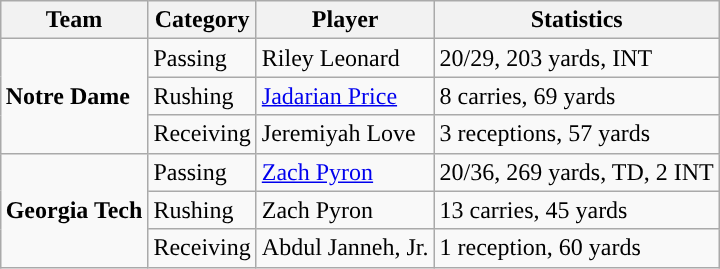<table class="wikitable" style="float: right;">
<tr>
<th>Team</th>
<th>Category</th>
<th>Player</th>
<th>Statistics</th>
</tr>
<tr>
<td rowspan=3><strong>Notre Dame</strong></td>
<td>Passing</td>
<td>Riley Leonard</td>
<td>20/29, 203 yards, INT</td>
</tr>
<tr>
<td>Rushing</td>
<td><a href='#'>Jadarian Price</a></td>
<td>8 carries, 69 yards</td>
</tr>
<tr>
<td>Receiving</td>
<td>Jeremiyah Love</td>
<td>3 receptions, 57 yards</td>
</tr>
<tr>
<td rowspan=3><strong>Georgia Tech</strong></td>
<td>Passing</td>
<td><a href='#'>Zach Pyron</a></td>
<td>20/36, 269 yards, TD, 2 INT</td>
</tr>
<tr>
<td>Rushing</td>
<td>Zach Pyron</td>
<td>13 carries, 45 yards</td>
</tr>
<tr>
<td>Receiving</td>
<td>Abdul Janneh, Jr.</td>
<td>1 reception, 60 yards</td>
</tr>
</table>
